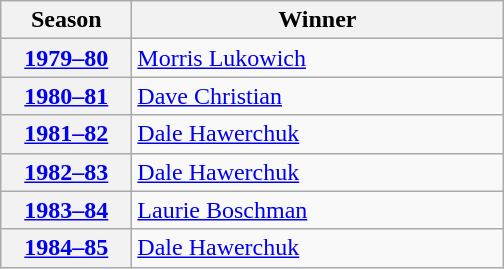<table class="wikitable">
<tr>
<th scope="col" style="width:5em">Season</th>
<th scope="col" style="width:15em">Winner</th>
</tr>
<tr>
<th scope="row"><a href='#'>1979–80</a></th>
<td><a href='#'>Morris Lukowich</a></td>
</tr>
<tr>
<th scope="row"><a href='#'>1980–81</a></th>
<td><a href='#'>Dave Christian</a></td>
</tr>
<tr>
<th scope="row"><a href='#'>1981–82</a></th>
<td><a href='#'>Dale Hawerchuk</a></td>
</tr>
<tr>
<th scope="row"><a href='#'>1982–83</a></th>
<td><a href='#'>Dale Hawerchuk</a></td>
</tr>
<tr>
<th scope="row"><a href='#'>1983–84</a></th>
<td><a href='#'>Laurie Boschman</a></td>
</tr>
<tr>
<th scope="row"><a href='#'>1984–85</a></th>
<td><a href='#'>Dale Hawerchuk</a></td>
</tr>
</table>
